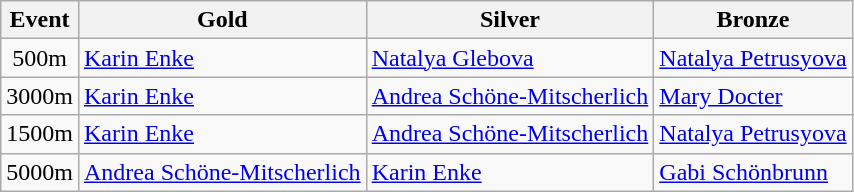<table class="wikitable">
<tr>
<th>Event</th>
<th>Gold<br></th>
<th>Silver<br></th>
<th>Bronze<br></th>
</tr>
<tr>
<td style="text-align:center">500m</td>
<td><a href='#'>Karin Enke</a></td>
<td><a href='#'>Natalya Glebova</a></td>
<td><a href='#'>Natalya Petrusyova</a></td>
</tr>
<tr>
<td style="text-align:center">3000m</td>
<td><a href='#'>Karin Enke</a></td>
<td><a href='#'>Andrea Schöne-Mitscherlich</a></td>
<td><a href='#'>Mary Docter</a></td>
</tr>
<tr>
<td style="text-align:center">1500m</td>
<td><a href='#'>Karin Enke</a></td>
<td><a href='#'>Andrea Schöne-Mitscherlich</a></td>
<td><a href='#'>Natalya Petrusyova</a></td>
</tr>
<tr>
<td style="text-align:center">5000m</td>
<td><a href='#'>Andrea Schöne-Mitscherlich</a></td>
<td><a href='#'>Karin Enke</a></td>
<td><a href='#'>Gabi Schönbrunn</a></td>
</tr>
</table>
